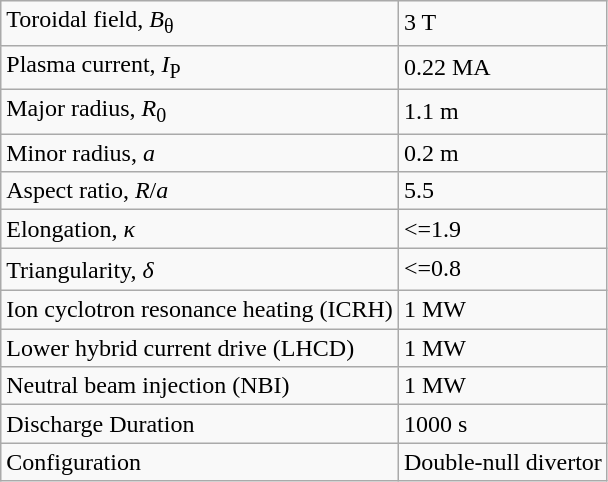<table class="wikitable">
<tr>
<td>Toroidal field, <em>B</em><sub>θ</sub></td>
<td>3 T</td>
</tr>
<tr>
<td>Plasma current, <em>I</em><sub>P</sub></td>
<td>0.22 MA</td>
</tr>
<tr>
<td>Major radius, <em>R</em><sub>0</sub></td>
<td>1.1 m</td>
</tr>
<tr>
<td>Minor radius, <em>a</em></td>
<td>0.2 m</td>
</tr>
<tr>
<td>Aspect ratio, <em>R</em>/<em>a</em></td>
<td>5.5</td>
</tr>
<tr>
<td>Elongation, <em>κ</em></td>
<td><=1.9</td>
</tr>
<tr>
<td>Triangularity, <em>δ</em></td>
<td><=0.8	　</td>
</tr>
<tr>
<td>Ion cyclotron resonance heating (ICRH)</td>
<td>1 MW</td>
</tr>
<tr>
<td>Lower hybrid current drive (LHCD)</td>
<td>1 MW</td>
</tr>
<tr>
<td>Neutral beam injection (NBI)</td>
<td>1 MW</td>
</tr>
<tr>
<td>Discharge Duration</td>
<td>1000 s</td>
</tr>
<tr>
<td>Configuration</td>
<td>Double-null divertor</td>
</tr>
</table>
